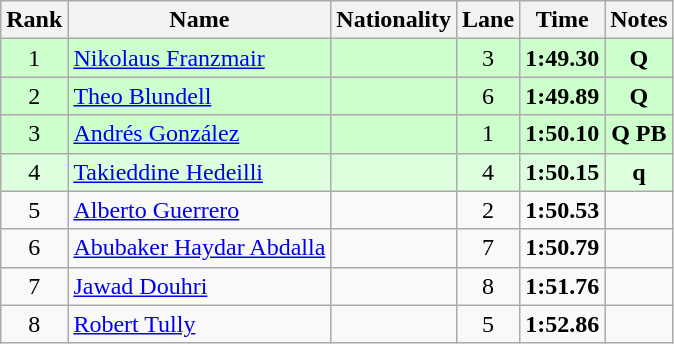<table class="wikitable sortable" style="text-align:center">
<tr>
<th>Rank</th>
<th>Name</th>
<th>Nationality</th>
<th>Lane</th>
<th>Time</th>
<th>Notes</th>
</tr>
<tr bgcolor=ccffcc>
<td>1</td>
<td align=left><a href='#'>Nikolaus Franzmair</a></td>
<td align=left></td>
<td>3</td>
<td><strong>1:49.30</strong></td>
<td><strong>Q</strong></td>
</tr>
<tr bgcolor=ccffcc>
<td>2</td>
<td align=left><a href='#'>Theo Blundell</a></td>
<td align=left></td>
<td>6</td>
<td><strong>1:49.89</strong></td>
<td><strong>Q</strong></td>
</tr>
<tr bgcolor=ccffcc>
<td>3</td>
<td align=left><a href='#'>Andrés González</a></td>
<td align=left></td>
<td>1</td>
<td><strong>1:50.10</strong></td>
<td><strong>Q PB</strong></td>
</tr>
<tr bgcolor=ddffdd>
<td>4</td>
<td align=left><a href='#'>Takieddine Hedeilli</a></td>
<td align=left></td>
<td>4</td>
<td><strong>1:50.15</strong></td>
<td><strong>q</strong></td>
</tr>
<tr>
<td>5</td>
<td align=left><a href='#'>Alberto Guerrero</a></td>
<td align=left></td>
<td>2</td>
<td><strong>1:50.53</strong></td>
<td></td>
</tr>
<tr>
<td>6</td>
<td align=left><a href='#'>Abubaker Haydar Abdalla</a></td>
<td align=left></td>
<td>7</td>
<td><strong>1:50.79</strong></td>
<td></td>
</tr>
<tr>
<td>7</td>
<td align=left><a href='#'>Jawad Douhri</a></td>
<td align=left></td>
<td>8</td>
<td><strong>1:51.76</strong></td>
<td></td>
</tr>
<tr>
<td>8</td>
<td align=left><a href='#'>Robert Tully</a></td>
<td align=left></td>
<td>5</td>
<td><strong>1:52.86</strong></td>
<td></td>
</tr>
</table>
